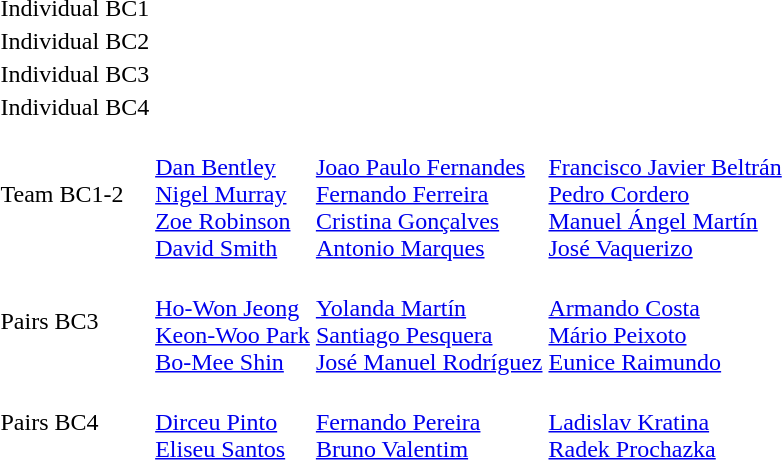<table>
<tr>
<td>Individual BC1<br></td>
<td></td>
<td></td>
<td></td>
</tr>
<tr>
<td>Individual BC2<br></td>
<td></td>
<td></td>
<td></td>
</tr>
<tr>
<td>Individual BC3<br></td>
<td></td>
<td></td>
<td></td>
</tr>
<tr>
<td>Individual BC4<br></td>
<td></td>
<td></td>
<td></td>
</tr>
<tr>
<td>Team BC1-2<br></td>
<td> <br> <a href='#'>Dan Bentley</a> <br> <a href='#'>Nigel Murray</a> <br> <a href='#'>Zoe Robinson</a> <br> <a href='#'>David Smith</a></td>
<td> <br> <a href='#'>Joao Paulo Fernandes</a> <br> <a href='#'>Fernando Ferreira</a> <br> <a href='#'>Cristina Gonçalves</a> <br> <a href='#'>Antonio Marques</a></td>
<td> <br> <a href='#'>Francisco Javier Beltrán</a> <br> <a href='#'>Pedro Cordero</a> <br> <a href='#'>Manuel Ángel Martín</a> <br> <a href='#'>José Vaquerizo</a></td>
</tr>
<tr>
<td>Pairs BC3<br></td>
<td> <br> <a href='#'>Ho-Won Jeong</a> <br> <a href='#'>Keon-Woo Park</a> <br> <a href='#'>Bo-Mee Shin</a></td>
<td> <br> <a href='#'>Yolanda Martín</a> <br> <a href='#'>Santiago Pesquera</a> <br> <a href='#'>José Manuel Rodríguez</a></td>
<td> <br> <a href='#'>Armando Costa</a> <br> <a href='#'>Mário Peixoto</a> <br> <a href='#'>Eunice Raimundo</a></td>
</tr>
<tr>
<td>Pairs BC4<br></td>
<td> <br> <a href='#'>Dirceu Pinto</a> <br> <a href='#'>Eliseu Santos</a></td>
<td> <br> <a href='#'>Fernando Pereira</a> <br> <a href='#'>Bruno Valentim</a></td>
<td> <br> <a href='#'>Ladislav Kratina</a> <br> <a href='#'>Radek Prochazka</a></td>
</tr>
</table>
